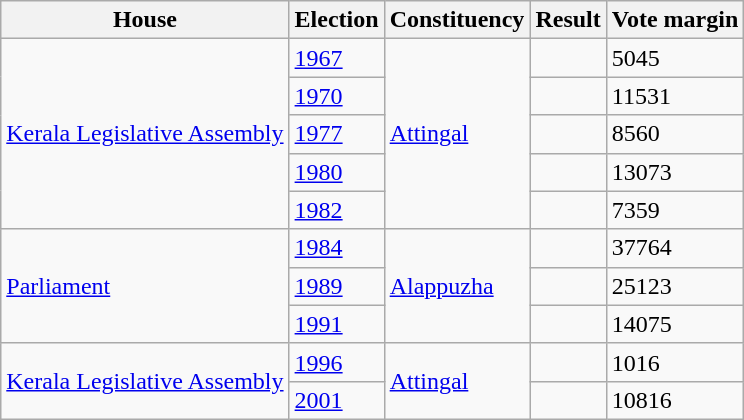<table class="sortable wikitable">
<tr>
<th>House</th>
<th>Election</th>
<th>Constituency</th>
<th>Result</th>
<th>Vote margin</th>
</tr>
<tr>
<td rowspan="5"><a href='#'>Kerala Legislative Assembly</a></td>
<td><a href='#'>1967</a></td>
<td rowspan="5"><a href='#'>Attingal</a></td>
<td></td>
<td>5045</td>
</tr>
<tr>
<td><a href='#'>1970</a></td>
<td></td>
<td>11531</td>
</tr>
<tr>
<td><a href='#'>1977</a></td>
<td></td>
<td>8560</td>
</tr>
<tr>
<td><a href='#'>1980</a></td>
<td></td>
<td>13073</td>
</tr>
<tr>
<td><a href='#'>1982</a></td>
<td></td>
<td>7359</td>
</tr>
<tr>
<td rowspan="3"><a href='#'>Parliament</a></td>
<td><a href='#'>1984</a></td>
<td rowspan="3"><a href='#'>Alappuzha</a></td>
<td></td>
<td>37764</td>
</tr>
<tr>
<td><a href='#'>1989</a></td>
<td></td>
<td>25123</td>
</tr>
<tr>
<td><a href='#'>1991</a></td>
<td></td>
<td>14075</td>
</tr>
<tr>
<td rowspan="2"><a href='#'>Kerala Legislative Assembly</a></td>
<td><a href='#'>1996</a></td>
<td rowspan="2"><a href='#'>Attingal</a></td>
<td></td>
<td>1016</td>
</tr>
<tr>
<td><a href='#'>2001</a></td>
<td></td>
<td>10816</td>
</tr>
</table>
